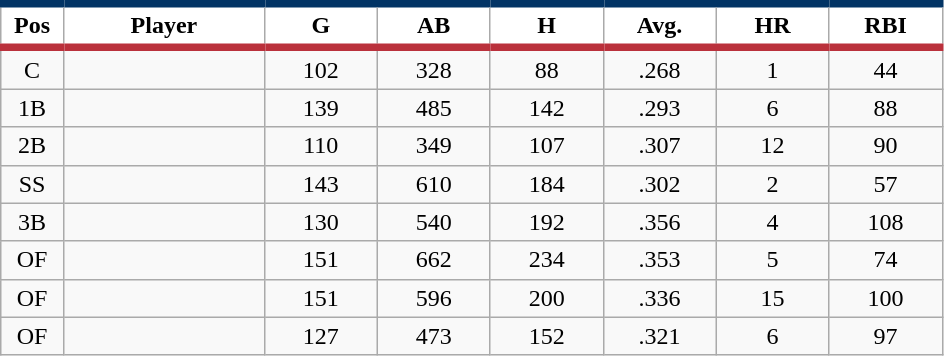<table class="wikitable sortable">
<tr>
<th style="background:#FFFFFF; border-top:#023465 5px solid; border-bottom:#ba313c 5px solid;" width="5%">Pos</th>
<th style="background:#FFFFFF; border-top:#023465 5px solid; border-bottom:#ba313c 5px solid;" width="16%">Player</th>
<th style="background:#FFFFFF; border-top:#023465 5px solid; border-bottom:#ba313c 5px solid;" width="9%">G</th>
<th style="background:#FFFFFF; border-top:#023465 5px solid; border-bottom:#ba313c 5px solid;" width="9%">AB</th>
<th style="background:#FFFFFF; border-top:#023465 5px solid; border-bottom:#ba313c 5px solid;" width="9%">H</th>
<th style="background:#FFFFFF; border-top:#023465 5px solid; border-bottom:#ba313c 5px solid;" width="9%">Avg.</th>
<th style="background:#FFFFFF; border-top:#023465 5px solid; border-bottom:#ba313c 5px solid;" width="9%">HR</th>
<th style="background:#FFFFFF; border-top:#023465 5px solid; border-bottom:#ba313c 5px solid;" width="9%">RBI</th>
</tr>
<tr align="center">
<td>C</td>
<td></td>
<td>102</td>
<td>328</td>
<td>88</td>
<td>.268</td>
<td>1</td>
<td>44</td>
</tr>
<tr align="center">
<td>1B</td>
<td></td>
<td>139</td>
<td>485</td>
<td>142</td>
<td>.293</td>
<td>6</td>
<td>88</td>
</tr>
<tr align="center">
<td>2B</td>
<td></td>
<td>110</td>
<td>349</td>
<td>107</td>
<td>.307</td>
<td>12</td>
<td>90</td>
</tr>
<tr align="center">
<td>SS</td>
<td></td>
<td>143</td>
<td>610</td>
<td>184</td>
<td>.302</td>
<td>2</td>
<td>57</td>
</tr>
<tr align="center">
<td>3B</td>
<td></td>
<td>130</td>
<td>540</td>
<td>192</td>
<td>.356</td>
<td>4</td>
<td>108</td>
</tr>
<tr align="center">
<td>OF</td>
<td></td>
<td>151</td>
<td>662</td>
<td>234</td>
<td>.353</td>
<td>5</td>
<td>74</td>
</tr>
<tr align="center">
<td>OF</td>
<td></td>
<td>151</td>
<td>596</td>
<td>200</td>
<td>.336</td>
<td>15</td>
<td>100</td>
</tr>
<tr align="center">
<td>OF</td>
<td></td>
<td>127</td>
<td>473</td>
<td>152</td>
<td>.321</td>
<td>6</td>
<td>97</td>
</tr>
</table>
